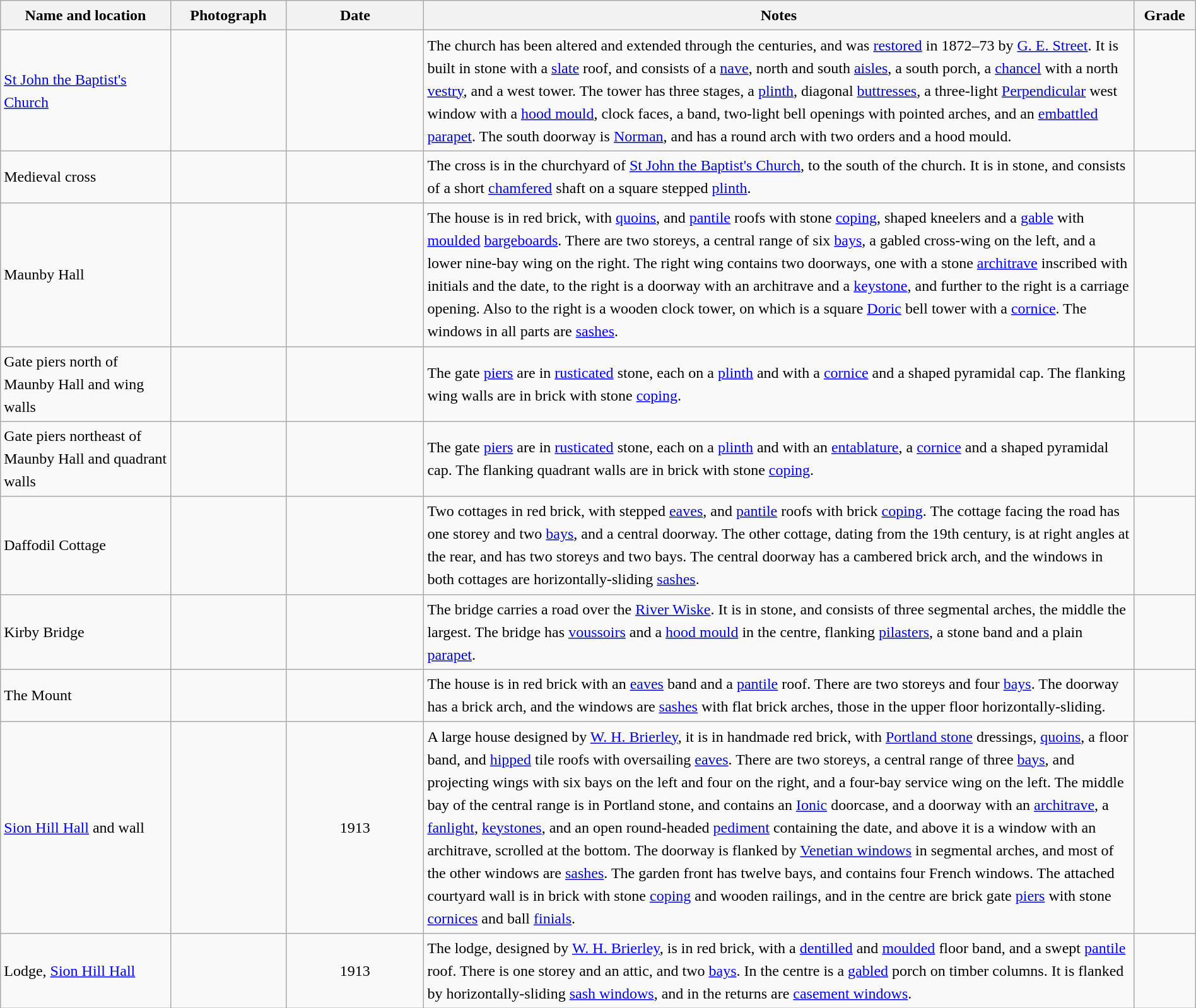<table class="wikitable sortable plainrowheaders" style="width:100%; border:0px; text-align:left; line-height:150%">
<tr>
<th scope="col"  style="width:150px">Name and location</th>
<th scope="col"  style="width:100px" class="unsortable">Photograph</th>
<th scope="col"  style="width:120px">Date</th>
<th scope="col"  style="width:650px" class="unsortable">Notes</th>
<th scope="col"  style="width:50px">Grade</th>
</tr>
<tr>
<td><a href='#'>St John the Baptist's Church</a><br><small></small></td>
<td></td>
<td align="center"></td>
<td>The church has been altered and extended through the centuries, and was <a href='#'>restored</a> in 1872–73 by <a href='#'>G. E. Street</a>. It is built in stone with a <a href='#'>slate</a> roof, and consists of a <a href='#'>nave</a>, north and south <a href='#'>aisles</a>, a south porch, a <a href='#'>chancel</a> with a north <a href='#'>vestry</a>, and a west tower. The tower has three stages, a <a href='#'>plinth</a>, diagonal <a href='#'>buttresses</a>, a three-light <a href='#'>Perpendicular</a> west window with a <a href='#'>hood mould</a>, clock faces, a band, two-light bell openings with pointed arches, and an <a href='#'>embattled</a> <a href='#'>parapet</a>. The south doorway is <a href='#'>Norman</a>, and has a round arch with two orders and a hood mould.</td>
<td align="center" ></td>
</tr>
<tr>
<td>Medieval cross<br><small></small></td>
<td></td>
<td align="center"></td>
<td>The cross is in the churchyard of <a href='#'>St John the Baptist's Church</a>, to the south of the church. It is in stone, and consists of a short <a href='#'>chamfered</a> shaft on a square stepped <a href='#'>plinth</a>.</td>
<td align="center" ></td>
</tr>
<tr>
<td>Maunby Hall<br><small></small></td>
<td></td>
<td align="center"></td>
<td>The house is in red brick, with <a href='#'>quoins</a>, and <a href='#'>pantile</a> roofs with stone <a href='#'>coping</a>, shaped kneelers and a <a href='#'>gable</a> with <a href='#'>moulded</a> <a href='#'>bargeboards</a>. There are two storeys, a central range of six <a href='#'>bays</a>, a gabled cross-wing on the left, and a lower nine-bay wing on the right. The right wing contains two doorways, one with a stone <a href='#'>architrave</a> inscribed with initials and the date, to the right is a doorway with an architrave  and a <a href='#'>keystone</a>, and further to the right is a carriage opening. Also to the right is a wooden clock tower, on which is a square <a href='#'>Doric</a> bell tower with a <a href='#'>cornice</a>.  The windows in all parts are <a href='#'>sashes</a>.</td>
<td align="center" ></td>
</tr>
<tr>
<td>Gate piers north of Maunby Hall and wing walls<br><small></small></td>
<td></td>
<td align="center"></td>
<td>The gate <a href='#'>piers</a> are in <a href='#'>rusticated</a> stone, each on a <a href='#'>plinth</a> and with a <a href='#'>cornice</a> and a shaped pyramidal cap. The flanking wing walls are in brick with stone <a href='#'>coping</a>.</td>
<td align="center" ></td>
</tr>
<tr>
<td>Gate piers northeast of Maunby Hall and quadrant walls<br><small></small></td>
<td></td>
<td align="center"></td>
<td>The gate <a href='#'>piers</a> are in <a href='#'>rusticated</a> stone, each on a <a href='#'>plinth</a> and with an <a href='#'>entablature</a>, a <a href='#'>cornice</a> and a shaped pyramidal cap. The flanking quadrant walls are in brick with stone <a href='#'>coping</a>.</td>
<td align="center" ></td>
</tr>
<tr>
<td>Daffodil Cottage<br><small></small></td>
<td></td>
<td align="center"></td>
<td>Two cottages in red brick, with stepped <a href='#'>eaves</a>, and <a href='#'>pantile</a> roofs with brick <a href='#'>coping</a>. The cottage facing the road has one storey and two <a href='#'>bays</a>, and a central doorway. The other cottage, dating from the 19th century, is at right angles at the rear, and has two storeys and two bays. The central doorway has a cambered brick arch, and the windows in both cottages are horizontally-sliding <a href='#'>sashes</a>.</td>
<td align="center" ></td>
</tr>
<tr>
<td>Kirby Bridge<br><small></small></td>
<td></td>
<td align="center"></td>
<td>The bridge carries a road over the <a href='#'>River Wiske</a>. It is in stone, and consists of three segmental arches, the middle the largest. The bridge has <a href='#'>voussoirs</a> and a <a href='#'>hood mould</a> in the centre, flanking <a href='#'>pilasters</a>, a stone band and a plain <a href='#'>parapet</a>.</td>
<td align="center" ></td>
</tr>
<tr>
<td>The Mount<br><small></small></td>
<td></td>
<td align="center"></td>
<td>The house is in red brick with an <a href='#'>eaves</a> band and a <a href='#'>pantile</a> roof. There are two storeys and four <a href='#'>bays</a>. The doorway has a brick arch, and the windows are <a href='#'>sashes</a> with flat brick arches, those in the upper floor horizontally-sliding.</td>
<td align="center" ></td>
</tr>
<tr>
<td><a href='#'>Sion Hill Hall</a> and wall<br><small></small></td>
<td></td>
<td align="center">1913</td>
<td>A large house designed by <a href='#'>W. H. Brierley</a>, it is in handmade red brick, with <a href='#'>Portland stone</a> dressings, <a href='#'>quoins</a>, a  floor band, and <a href='#'>hipped</a> tile roofs with oversailing <a href='#'>eaves</a>. There are two storeys, a central range of three <a href='#'>bays</a>, and projecting wings with six bays on the left and four on the right, and a four-bay service wing on the left. The middle bay of the central range is in Portland stone, and contains an <a href='#'>Ionic</a> doorcase, and a doorway with an <a href='#'>architrave</a>, a <a href='#'>fanlight</a>, <a href='#'>keystones</a>, and an open round-headed <a href='#'>pediment</a> containing the date, and above it is a window with an architrave, scrolled at the bottom. The doorway is flanked by <a href='#'>Venetian windows</a> in segmental arches, and most of the other windows are <a href='#'>sashes</a>. The garden front has twelve bays, and contains four French windows. The attached courtyard wall is in brick with stone <a href='#'>coping</a> and wooden railings, and in the centre are brick gate <a href='#'>piers</a> with stone <a href='#'>cornices</a> and ball <a href='#'>finials</a>.</td>
<td align="center" ></td>
</tr>
<tr>
<td>Lodge, <a href='#'>Sion Hill Hall</a><br><small></small></td>
<td></td>
<td align="center">1913</td>
<td>The lodge, designed by <a href='#'>W. H. Brierley</a>, is in red brick, with a <a href='#'>dentilled</a> and <a href='#'>moulded</a> floor band, and a swept <a href='#'>pantile</a> roof. There is one storey and an attic, and two <a href='#'>bays</a>. In the centre is a <a href='#'>gabled</a> porch on timber columns. It is flanked by horizontally-sliding <a href='#'>sash windows</a>, and in the returns are <a href='#'>casement windows</a>.</td>
<td align="center" ></td>
</tr>
<tr>
</tr>
</table>
